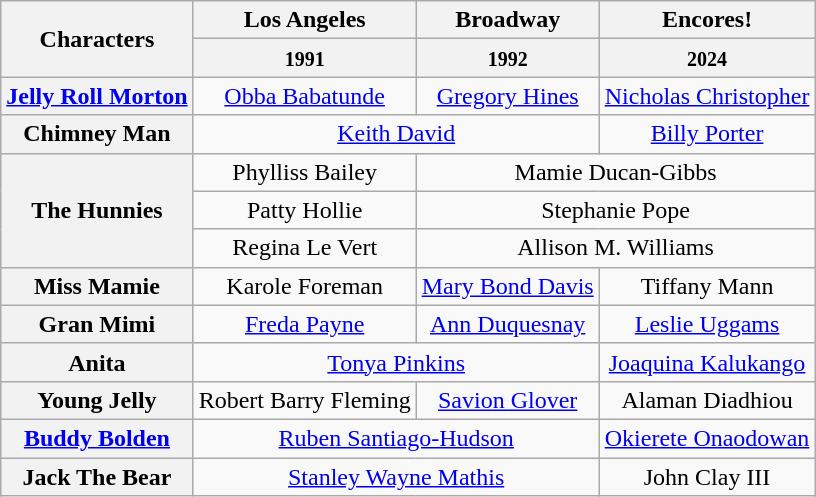<table class="wikitable">
<tr>
<th rowspan="2">Characters</th>
<th>Los Angeles</th>
<th>Broadway</th>
<th>Encores!</th>
</tr>
<tr>
<th><small>1991</small></th>
<th><small>1992</small></th>
<th><small>2024</small></th>
</tr>
<tr>
<th><a href='#'>Jelly Roll Morton</a></th>
<td align="center"><a href='#'>Obba Babatunde</a></td>
<td align="center"><a href='#'>Gregory Hines</a></td>
<td align="center"><a href='#'>Nicholas Christopher</a></td>
</tr>
<tr>
<th>Chimney Man</th>
<td colspan="2" align="center"><a href='#'>Keith David</a></td>
<td align="center"><a href='#'>Billy Porter</a></td>
</tr>
<tr>
<th rowspan="3">The Hunnies</th>
<td align="center">Phylliss Bailey</td>
<td colspan="2" align="center">Mamie Ducan-Gibbs</td>
</tr>
<tr>
<td align="center">Patty Hollie</td>
<td colspan="2" align="center">Stephanie Pope</td>
</tr>
<tr>
<td align="center">Regina Le Vert</td>
<td colspan="2" align="center">Allison M. Williams</td>
</tr>
<tr>
<th>Miss Mamie</th>
<td align="center">Karole Foreman</td>
<td align="center"><a href='#'>Mary Bond Davis</a></td>
<td align="center">Tiffany Mann</td>
</tr>
<tr>
<th>Gran Mimi</th>
<td align="center"><a href='#'>Freda Payne</a></td>
<td align="center"><a href='#'>Ann Duquesnay</a></td>
<td align="center"><a href='#'>Leslie Uggams</a></td>
</tr>
<tr>
<th>Anita</th>
<td colspan="2" align="center"><a href='#'>Tonya Pinkins</a></td>
<td align="center"><a href='#'>Joaquina Kalukango</a></td>
</tr>
<tr>
<th>Young Jelly</th>
<td align="center">Robert Barry Fleming</td>
<td align="center"><a href='#'>Savion Glover</a></td>
<td align="center">Alaman Diadhiou</td>
</tr>
<tr>
<th><a href='#'>Buddy Bolden</a></th>
<td colspan="2" align="center"><a href='#'>Ruben Santiago-Hudson</a></td>
<td align="center"><a href='#'>Okierete Onaodowan</a></td>
</tr>
<tr>
<th>Jack The Bear</th>
<td colspan="2" align="center"><a href='#'>Stanley Wayne Mathis</a></td>
<td align="center">John Clay III</td>
</tr>
</table>
